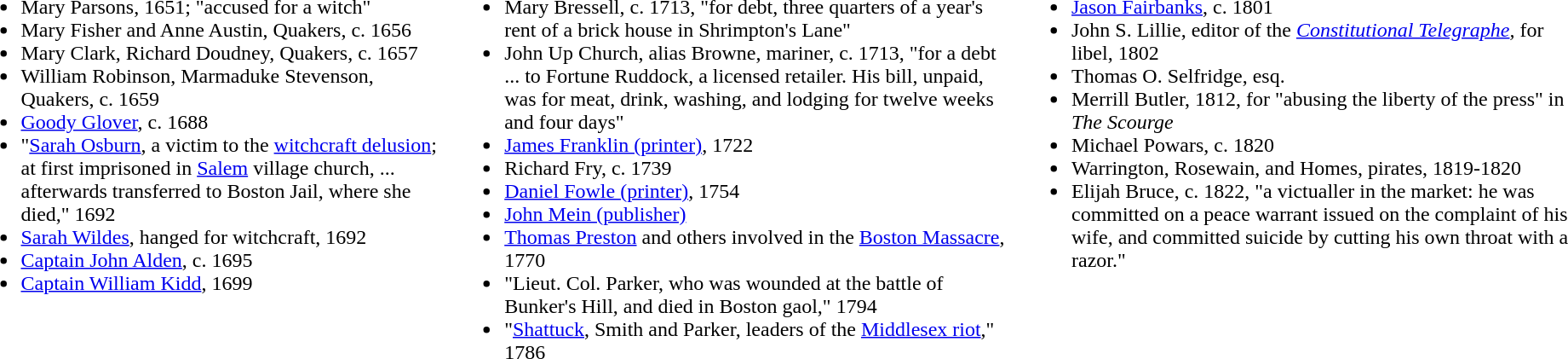<table>
<tr valign=top>
<td><br><ul><li>Mary Parsons, 1651; "accused for a witch"</li><li>Mary Fisher and Anne Austin, Quakers, c. 1656</li><li>Mary Clark, Richard Doudney, Quakers, c. 1657</li><li>William Robinson, Marmaduke Stevenson, Quakers, c. 1659</li><li><a href='#'>Goody Glover</a>, c. 1688</li><li>"<a href='#'>Sarah Osburn</a>, a victim to the <a href='#'>witchcraft delusion</a>; at first imprisoned in <a href='#'>Salem</a> village church, ... afterwards transferred to Boston Jail, where she died," 1692</li><li><a href='#'>Sarah Wildes</a>, hanged for witchcraft, 1692</li><li><a href='#'>Captain John Alden</a>, c. 1695</li><li><a href='#'>Captain William Kidd</a>, 1699</li></ul></td>
<td><br><ul><li>Mary Bressell, c. 1713, "for debt, three quarters of a year's rent of a brick house in Shrimpton's Lane"</li><li>John Up Church, alias Browne, mariner, c. 1713, "for a debt ... to Fortune Ruddock, a licensed retailer. His bill, unpaid, was for meat, drink, washing, and lodging for twelve weeks and four days"</li><li><a href='#'>James Franklin (printer)</a>, 1722</li><li>Richard Fry, c. 1739</li><li><a href='#'>Daniel Fowle (printer)</a>, 1754</li><li><a href='#'>John Mein (publisher)</a></li><li><a href='#'>Thomas Preston</a> and others involved in the <a href='#'>Boston Massacre</a>, 1770</li><li>"Lieut. Col. Parker, who was wounded at the battle of Bunker's Hill, and died in Boston gaol," 1794</li><li>"<a href='#'>Shattuck</a>, Smith and Parker, leaders of the <a href='#'>Middlesex riot</a>," 1786</li></ul></td>
<td><br><ul><li><a href='#'>Jason Fairbanks</a>, c. 1801</li><li>John S. Lillie, editor of the <em><a href='#'>Constitutional Telegraphe</a>,</em> for libel, 1802</li><li>Thomas O. Selfridge, esq.</li><li>Merrill Butler, 1812, for "abusing the liberty of the press" in <em>The Scourge</em></li><li>Michael Powars, c. 1820</li><li>Warrington, Rosewain, and Homes, pirates, 1819-1820</li><li>Elijah Bruce, c. 1822, "a victualler in the market: he was committed on a peace warrant issued on the complaint of his wife, and committed suicide by cutting his own throat with a razor."</li></ul></td>
</tr>
</table>
